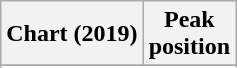<table class="wikitable sortable plainrowheaders" style="text-align:center">
<tr>
<th scope="col">Chart (2019)</th>
<th scope="col">Peak<br>position</th>
</tr>
<tr>
</tr>
<tr>
</tr>
<tr>
</tr>
<tr>
</tr>
<tr>
</tr>
<tr>
</tr>
<tr>
</tr>
<tr>
</tr>
<tr>
</tr>
<tr>
</tr>
</table>
